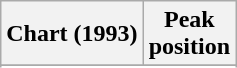<table class="wikitable sortable">
<tr>
<th align="left">Chart (1993)</th>
<th align="center">Peak<br>position</th>
</tr>
<tr>
</tr>
<tr>
</tr>
<tr>
</tr>
<tr>
</tr>
</table>
